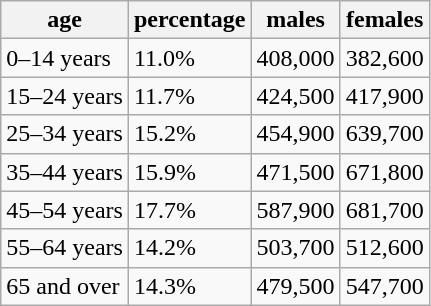<table class="wikitable">
<tr>
<th>age</th>
<th>percentage</th>
<th>males</th>
<th>females</th>
</tr>
<tr>
<td>0–14 years</td>
<td>11.0%</td>
<td>408,000</td>
<td>382,600</td>
</tr>
<tr>
<td>15–24 years</td>
<td>11.7%</td>
<td>424,500</td>
<td>417,900</td>
</tr>
<tr>
<td>25–34 years</td>
<td>15.2%</td>
<td>454,900</td>
<td>639,700</td>
</tr>
<tr>
<td>35–44 years</td>
<td>15.9%</td>
<td>471,500</td>
<td>671,800</td>
</tr>
<tr>
<td>45–54 years</td>
<td>17.7%</td>
<td>587,900</td>
<td>681,700</td>
</tr>
<tr>
<td>55–64 years</td>
<td>14.2%</td>
<td>503,700</td>
<td>512,600</td>
</tr>
<tr>
<td>65 and over</td>
<td>14.3%</td>
<td>479,500</td>
<td>547,700</td>
</tr>
</table>
